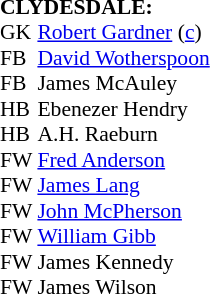<table style="font-size: 90%" cellspacing="0" cellpadding="0" align=centre>
<tr>
<td colspan="2"><strong>CLYDESDALE:</strong></td>
</tr>
<tr>
<td>GK</td>
<td><a href='#'>Robert Gardner</a> (<a href='#'>c</a>)</td>
</tr>
<tr>
<td>FB</td>
<td><a href='#'>David Wotherspoon</a></td>
</tr>
<tr>
<td>FB</td>
<td>James McAuley</td>
</tr>
<tr>
<td>HB</td>
<td>Ebenezer Hendry</td>
</tr>
<tr>
<td>HB</td>
<td>A.H. Raeburn</td>
</tr>
<tr>
<td>FW </td>
<td><a href='#'>Fred Anderson</a></td>
</tr>
<tr>
<td>FW</td>
<td><a href='#'>James Lang</a></td>
</tr>
<tr>
<td>FW</td>
<td><a href='#'>John McPherson</a></td>
</tr>
<tr>
<td>FW</td>
<td><a href='#'>William Gibb</a></td>
</tr>
<tr>
<td>FW</td>
<td>James Kennedy</td>
</tr>
<tr>
<td>FW</td>
<td>James Wilson</td>
</tr>
<tr>
<td colspan=2></td>
</tr>
<tr>
<td colspan="2"></td>
</tr>
</table>
